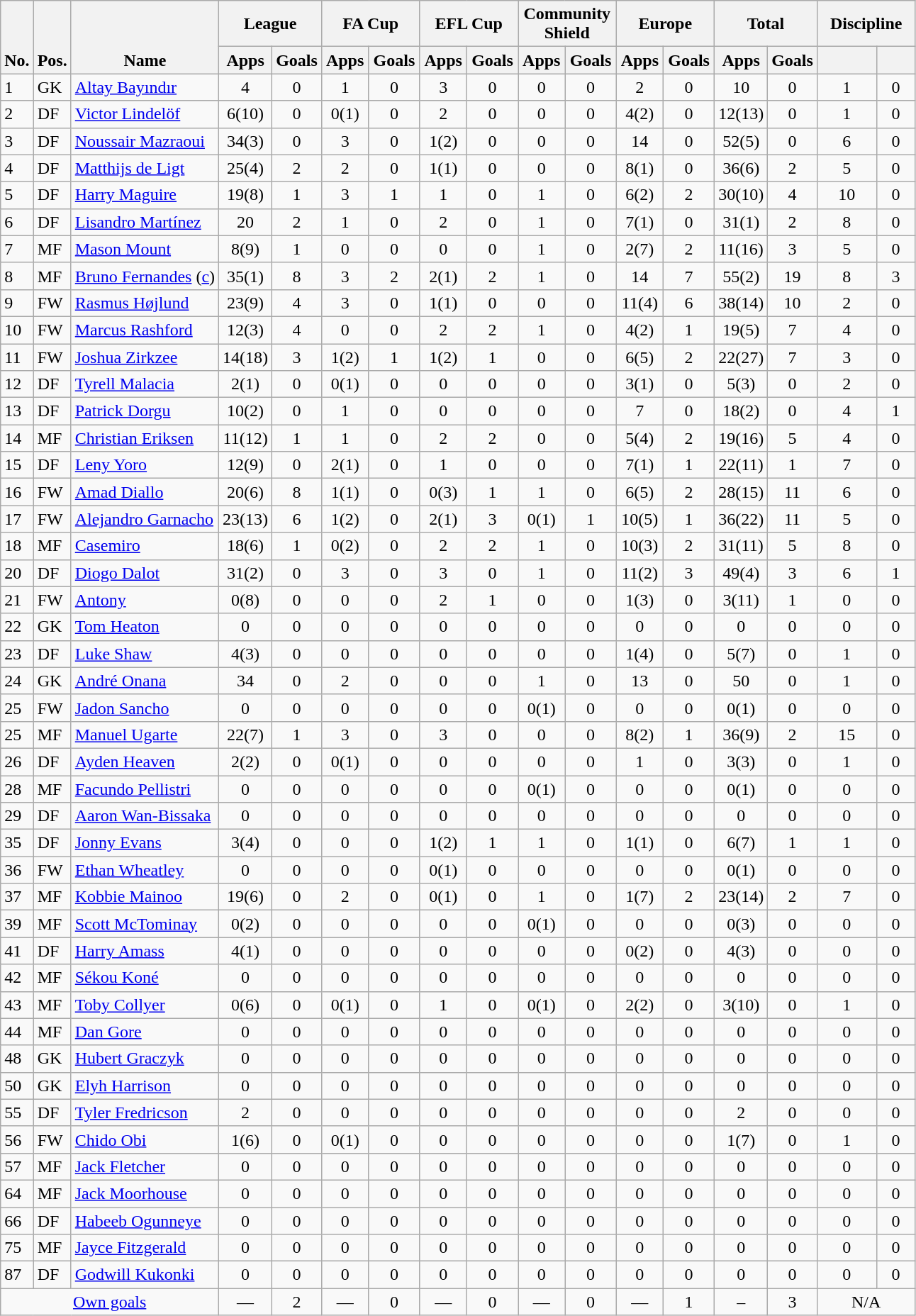<table class="wikitable sortable" style="text-align:center">
<tr>
<th rowspan="2" valign="bottom">No.</th>
<th rowspan="2" valign="bottom">Pos.</th>
<th rowspan="2" valign="bottom">Name</th>
<th colspan="2" width="85">League</th>
<th colspan="2" width="85">FA Cup</th>
<th colspan="2" width="85">EFL Cup</th>
<th colspan="2" width="85">Community Shield</th>
<th colspan="2" width="85">Europe</th>
<th colspan="2" width="85">Total</th>
<th colspan="2" width="85">Discipline</th>
</tr>
<tr>
<th>Apps</th>
<th>Goals</th>
<th>Apps</th>
<th>Goals</th>
<th>Apps</th>
<th>Goals</th>
<th>Apps</th>
<th>Goals</th>
<th>Apps</th>
<th>Goals</th>
<th>Apps</th>
<th>Goals</th>
<th></th>
<th></th>
</tr>
<tr>
<td align="left">1</td>
<td align="left">GK</td>
<td align="left"> <a href='#'>Altay Bayındır</a></td>
<td>4</td>
<td>0</td>
<td>1</td>
<td>0</td>
<td>3</td>
<td>0</td>
<td>0</td>
<td>0</td>
<td>2</td>
<td>0</td>
<td>10</td>
<td>0</td>
<td>1</td>
<td>0</td>
</tr>
<tr>
<td align="left">2</td>
<td align="left">DF</td>
<td align="left"> <a href='#'>Victor Lindelöf</a></td>
<td>6(10)</td>
<td>0</td>
<td>0(1)</td>
<td>0</td>
<td>2</td>
<td>0</td>
<td>0</td>
<td>0</td>
<td>4(2)</td>
<td>0</td>
<td>12(13)</td>
<td>0</td>
<td>1</td>
<td>0</td>
</tr>
<tr>
<td align="left">3</td>
<td align="left">DF</td>
<td align="left"> <a href='#'>Noussair Mazraoui</a></td>
<td>34(3)</td>
<td>0</td>
<td>3</td>
<td>0</td>
<td>1(2)</td>
<td>0</td>
<td>0</td>
<td>0</td>
<td>14</td>
<td>0</td>
<td>52(5)</td>
<td>0</td>
<td>6</td>
<td>0</td>
</tr>
<tr>
<td align="left">4</td>
<td align="left">DF</td>
<td align="left"> <a href='#'>Matthijs de Ligt</a></td>
<td>25(4)</td>
<td>2</td>
<td>2</td>
<td>0</td>
<td>1(1)</td>
<td>0</td>
<td>0</td>
<td>0</td>
<td>8(1)</td>
<td>0</td>
<td>36(6)</td>
<td>2</td>
<td>5</td>
<td>0</td>
</tr>
<tr>
<td align="left">5</td>
<td align="left">DF</td>
<td align="left"> <a href='#'>Harry Maguire</a></td>
<td>19(8)</td>
<td>1</td>
<td>3</td>
<td>1</td>
<td>1</td>
<td>0</td>
<td>1</td>
<td>0</td>
<td>6(2)</td>
<td>2</td>
<td>30(10)</td>
<td>4</td>
<td>10</td>
<td>0</td>
</tr>
<tr>
<td align="left">6</td>
<td align="left">DF</td>
<td align="left"> <a href='#'>Lisandro Martínez</a></td>
<td>20</td>
<td>2</td>
<td>1</td>
<td>0</td>
<td>2</td>
<td>0</td>
<td>1</td>
<td>0</td>
<td>7(1)</td>
<td>0</td>
<td>31(1)</td>
<td>2</td>
<td>8</td>
<td>0</td>
</tr>
<tr>
<td align="left">7</td>
<td align="left">MF</td>
<td align="left"> <a href='#'>Mason Mount</a></td>
<td>8(9)</td>
<td>1</td>
<td>0</td>
<td>0</td>
<td>0</td>
<td>0</td>
<td>1</td>
<td>0</td>
<td>2(7)</td>
<td>2</td>
<td>11(16)</td>
<td>3</td>
<td>5</td>
<td>0</td>
</tr>
<tr>
<td align="left">8</td>
<td align="left">MF</td>
<td align="left"> <a href='#'>Bruno Fernandes</a> (<a href='#'>c</a>)</td>
<td>35(1)</td>
<td>8</td>
<td>3</td>
<td>2</td>
<td>2(1)</td>
<td>2</td>
<td>1</td>
<td>0</td>
<td>14</td>
<td>7</td>
<td>55(2)</td>
<td>19</td>
<td>8</td>
<td>3</td>
</tr>
<tr>
<td align="left">9</td>
<td align="left">FW</td>
<td align="left"> <a href='#'>Rasmus Højlund</a></td>
<td>23(9)</td>
<td>4</td>
<td>3</td>
<td>0</td>
<td>1(1)</td>
<td>0</td>
<td>0</td>
<td>0</td>
<td>11(4)</td>
<td>6</td>
<td>38(14)</td>
<td>10</td>
<td>2</td>
<td>0</td>
</tr>
<tr>
<td align="left">10</td>
<td align="left">FW</td>
<td align="left"> <a href='#'>Marcus Rashford</a></td>
<td>12(3)</td>
<td>4</td>
<td>0</td>
<td>0</td>
<td>2</td>
<td>2</td>
<td>1</td>
<td>0</td>
<td>4(2)</td>
<td>1</td>
<td>19(5)</td>
<td>7</td>
<td>4</td>
<td>0</td>
</tr>
<tr>
<td align="left">11</td>
<td align="left">FW</td>
<td align="left"> <a href='#'>Joshua Zirkzee</a></td>
<td>14(18)</td>
<td>3</td>
<td>1(2)</td>
<td>1</td>
<td>1(2)</td>
<td>1</td>
<td>0</td>
<td>0</td>
<td>6(5)</td>
<td>2</td>
<td>22(27)</td>
<td>7</td>
<td>3</td>
<td>0</td>
</tr>
<tr>
<td align="left">12</td>
<td align="left">DF</td>
<td align="left"> <a href='#'>Tyrell Malacia</a></td>
<td>2(1)</td>
<td>0</td>
<td>0(1)</td>
<td>0</td>
<td>0</td>
<td>0</td>
<td>0</td>
<td>0</td>
<td>3(1)</td>
<td>0</td>
<td>5(3)</td>
<td>0</td>
<td>2</td>
<td>0</td>
</tr>
<tr>
<td align="left">13</td>
<td align="left">DF</td>
<td align="left"> <a href='#'>Patrick Dorgu</a></td>
<td>10(2)</td>
<td>0</td>
<td>1</td>
<td>0</td>
<td>0</td>
<td>0</td>
<td>0</td>
<td>0</td>
<td>7</td>
<td>0</td>
<td>18(2)</td>
<td>0</td>
<td>4</td>
<td>1</td>
</tr>
<tr>
<td align="left">14</td>
<td align="left">MF</td>
<td align="left"> <a href='#'>Christian Eriksen</a></td>
<td>11(12)</td>
<td>1</td>
<td>1</td>
<td>0</td>
<td>2</td>
<td>2</td>
<td>0</td>
<td>0</td>
<td>5(4)</td>
<td>2</td>
<td>19(16)</td>
<td>5</td>
<td>4</td>
<td>0</td>
</tr>
<tr>
<td align="left">15</td>
<td align="left">DF</td>
<td align="left"> <a href='#'>Leny Yoro</a></td>
<td>12(9)</td>
<td>0</td>
<td>2(1)</td>
<td>0</td>
<td>1</td>
<td>0</td>
<td>0</td>
<td>0</td>
<td>7(1)</td>
<td>1</td>
<td>22(11)</td>
<td>1</td>
<td>7</td>
<td>0</td>
</tr>
<tr>
<td align="left">16</td>
<td align="left">FW</td>
<td align="left"> <a href='#'>Amad Diallo</a></td>
<td>20(6)</td>
<td>8</td>
<td>1(1)</td>
<td>0</td>
<td>0(3)</td>
<td>1</td>
<td>1</td>
<td>0</td>
<td>6(5)</td>
<td>2</td>
<td>28(15)</td>
<td>11</td>
<td>6</td>
<td>0</td>
</tr>
<tr>
<td align="left">17</td>
<td align="left">FW</td>
<td align="left"> <a href='#'>Alejandro Garnacho</a></td>
<td>23(13)</td>
<td>6</td>
<td>1(2)</td>
<td>0</td>
<td>2(1)</td>
<td>3</td>
<td>0(1)</td>
<td>1</td>
<td>10(5)</td>
<td>1</td>
<td>36(22)</td>
<td>11</td>
<td>5</td>
<td>0</td>
</tr>
<tr>
<td align="left">18</td>
<td align="left">MF</td>
<td align="left"> <a href='#'>Casemiro</a></td>
<td>18(6)</td>
<td>1</td>
<td>0(2)</td>
<td>0</td>
<td>2</td>
<td>2</td>
<td>1</td>
<td>0</td>
<td>10(3)</td>
<td>2</td>
<td>31(11)</td>
<td>5</td>
<td>8</td>
<td>0</td>
</tr>
<tr>
<td align="left">20</td>
<td align="left">DF</td>
<td align="left"> <a href='#'>Diogo Dalot</a></td>
<td>31(2)</td>
<td>0</td>
<td>3</td>
<td>0</td>
<td>3</td>
<td>0</td>
<td>1</td>
<td>0</td>
<td>11(2)</td>
<td>3</td>
<td>49(4)</td>
<td>3</td>
<td>6</td>
<td>1</td>
</tr>
<tr>
<td align="left">21</td>
<td align="left">FW</td>
<td align="left"> <a href='#'>Antony</a></td>
<td>0(8)</td>
<td>0</td>
<td>0</td>
<td>0</td>
<td>2</td>
<td>1</td>
<td>0</td>
<td>0</td>
<td>1(3)</td>
<td>0</td>
<td>3(11)</td>
<td>1</td>
<td>0</td>
<td>0</td>
</tr>
<tr>
<td align="left">22</td>
<td align="left">GK</td>
<td align="left"> <a href='#'>Tom Heaton</a></td>
<td>0</td>
<td>0</td>
<td>0</td>
<td>0</td>
<td>0</td>
<td>0</td>
<td>0</td>
<td>0</td>
<td>0</td>
<td>0</td>
<td>0</td>
<td>0</td>
<td>0</td>
<td>0</td>
</tr>
<tr>
<td align="left">23</td>
<td align="left">DF</td>
<td align="left"> <a href='#'>Luke Shaw</a></td>
<td>4(3)</td>
<td>0</td>
<td>0</td>
<td>0</td>
<td>0</td>
<td>0</td>
<td>0</td>
<td>0</td>
<td>1(4)</td>
<td>0</td>
<td>5(7)</td>
<td>0</td>
<td>1</td>
<td>0</td>
</tr>
<tr>
<td align="left">24</td>
<td align="left">GK</td>
<td align="left"> <a href='#'>André Onana</a></td>
<td>34</td>
<td>0</td>
<td>2</td>
<td>0</td>
<td>0</td>
<td>0</td>
<td>1</td>
<td>0</td>
<td>13</td>
<td>0</td>
<td>50</td>
<td>0</td>
<td>1</td>
<td>0</td>
</tr>
<tr>
<td align="left">25</td>
<td align="left">FW</td>
<td align="left"> <a href='#'>Jadon Sancho</a></td>
<td>0</td>
<td>0</td>
<td>0</td>
<td>0</td>
<td>0</td>
<td>0</td>
<td>0(1)</td>
<td>0</td>
<td>0</td>
<td>0</td>
<td>0(1)</td>
<td>0</td>
<td>0</td>
<td>0</td>
</tr>
<tr>
<td align="left">25</td>
<td align="left">MF</td>
<td align="left"> <a href='#'>Manuel Ugarte</a></td>
<td>22(7)</td>
<td>1</td>
<td>3</td>
<td>0</td>
<td>3</td>
<td>0</td>
<td>0</td>
<td>0</td>
<td>8(2)</td>
<td>1</td>
<td>36(9)</td>
<td>2</td>
<td>15</td>
<td>0</td>
</tr>
<tr>
<td align="left">26</td>
<td align="left">DF</td>
<td align="left"> <a href='#'>Ayden Heaven</a></td>
<td>2(2)</td>
<td>0</td>
<td>0(1)</td>
<td>0</td>
<td>0</td>
<td>0</td>
<td>0</td>
<td>0</td>
<td>1</td>
<td>0</td>
<td>3(3)</td>
<td>0</td>
<td>1</td>
<td>0</td>
</tr>
<tr>
<td align="left">28</td>
<td align="left">MF</td>
<td align="left"> <a href='#'>Facundo Pellistri</a></td>
<td>0</td>
<td>0</td>
<td>0</td>
<td>0</td>
<td>0</td>
<td>0</td>
<td>0(1)</td>
<td>0</td>
<td>0</td>
<td>0</td>
<td>0(1)</td>
<td>0</td>
<td>0</td>
<td>0</td>
</tr>
<tr>
<td align="left">29</td>
<td align="left">DF</td>
<td align="left"> <a href='#'>Aaron Wan-Bissaka</a></td>
<td>0</td>
<td>0</td>
<td>0</td>
<td>0</td>
<td>0</td>
<td>0</td>
<td>0</td>
<td>0</td>
<td>0</td>
<td>0</td>
<td>0</td>
<td>0</td>
<td>0</td>
<td>0</td>
</tr>
<tr>
<td align="left">35</td>
<td align="left">DF</td>
<td align="left"> <a href='#'>Jonny Evans</a></td>
<td>3(4)</td>
<td>0</td>
<td>0</td>
<td>0</td>
<td>1(2)</td>
<td>1</td>
<td>1</td>
<td>0</td>
<td>1(1)</td>
<td>0</td>
<td>6(7)</td>
<td>1</td>
<td>1</td>
<td>0</td>
</tr>
<tr>
<td align="left">36</td>
<td align="left">FW</td>
<td align="left"> <a href='#'>Ethan Wheatley</a></td>
<td>0</td>
<td>0</td>
<td>0</td>
<td>0</td>
<td>0(1)</td>
<td>0</td>
<td>0</td>
<td>0</td>
<td>0</td>
<td>0</td>
<td>0(1)</td>
<td>0</td>
<td>0</td>
<td>0</td>
</tr>
<tr>
<td align="left">37</td>
<td align="left">MF</td>
<td align="left"> <a href='#'>Kobbie Mainoo</a></td>
<td>19(6)</td>
<td>0</td>
<td>2</td>
<td>0</td>
<td>0(1)</td>
<td>0</td>
<td>1</td>
<td>0</td>
<td>1(7)</td>
<td>2</td>
<td>23(14)</td>
<td>2</td>
<td>7</td>
<td>0</td>
</tr>
<tr>
<td align="left">39</td>
<td align="left">MF</td>
<td align="left"> <a href='#'>Scott McTominay</a></td>
<td>0(2)</td>
<td>0</td>
<td>0</td>
<td>0</td>
<td>0</td>
<td>0</td>
<td>0(1)</td>
<td>0</td>
<td>0</td>
<td>0</td>
<td>0(3)</td>
<td>0</td>
<td>0</td>
<td>0</td>
</tr>
<tr>
<td align="left">41</td>
<td align="left">DF</td>
<td align="left"> <a href='#'>Harry Amass</a></td>
<td>4(1)</td>
<td>0</td>
<td>0</td>
<td>0</td>
<td>0</td>
<td>0</td>
<td>0</td>
<td>0</td>
<td>0(2)</td>
<td>0</td>
<td>4(3)</td>
<td>0</td>
<td>0</td>
<td>0</td>
</tr>
<tr>
<td align="left">42</td>
<td align="left">MF</td>
<td align="left"> <a href='#'>Sékou Koné</a></td>
<td>0</td>
<td>0</td>
<td>0</td>
<td>0</td>
<td>0</td>
<td>0</td>
<td>0</td>
<td>0</td>
<td>0</td>
<td>0</td>
<td>0</td>
<td>0</td>
<td>0</td>
<td>0</td>
</tr>
<tr>
<td align="left">43</td>
<td align="left">MF</td>
<td align="left"> <a href='#'>Toby Collyer</a></td>
<td>0(6)</td>
<td>0</td>
<td>0(1)</td>
<td>0</td>
<td>1</td>
<td>0</td>
<td>0(1)</td>
<td>0</td>
<td>2(2)</td>
<td>0</td>
<td>3(10)</td>
<td>0</td>
<td>1</td>
<td>0</td>
</tr>
<tr>
<td align="left">44</td>
<td align="left">MF</td>
<td align="left"> <a href='#'>Dan Gore</a></td>
<td>0</td>
<td>0</td>
<td>0</td>
<td>0</td>
<td>0</td>
<td>0</td>
<td>0</td>
<td>0</td>
<td>0</td>
<td>0</td>
<td>0</td>
<td>0</td>
<td>0</td>
<td>0</td>
</tr>
<tr>
<td align="left">48</td>
<td align="left">GK</td>
<td align="left"> <a href='#'>Hubert Graczyk</a></td>
<td>0</td>
<td>0</td>
<td>0</td>
<td>0</td>
<td>0</td>
<td>0</td>
<td>0</td>
<td>0</td>
<td>0</td>
<td>0</td>
<td>0</td>
<td>0</td>
<td>0</td>
<td>0</td>
</tr>
<tr>
<td align="left">50</td>
<td align="left">GK</td>
<td align="left"> <a href='#'>Elyh Harrison</a></td>
<td>0</td>
<td>0</td>
<td>0</td>
<td>0</td>
<td>0</td>
<td>0</td>
<td>0</td>
<td>0</td>
<td>0</td>
<td>0</td>
<td>0</td>
<td>0</td>
<td>0</td>
<td>0</td>
</tr>
<tr>
<td align="left">55</td>
<td align="left">DF</td>
<td align="left"> <a href='#'>Tyler Fredricson</a></td>
<td>2</td>
<td>0</td>
<td>0</td>
<td>0</td>
<td>0</td>
<td>0</td>
<td>0</td>
<td>0</td>
<td>0</td>
<td>0</td>
<td>2</td>
<td>0</td>
<td>0</td>
<td>0</td>
</tr>
<tr>
<td align="left">56</td>
<td align="left">FW</td>
<td align="left"> <a href='#'>Chido Obi</a></td>
<td>1(6)</td>
<td>0</td>
<td>0(1)</td>
<td>0</td>
<td>0</td>
<td>0</td>
<td>0</td>
<td>0</td>
<td>0</td>
<td>0</td>
<td>1(7)</td>
<td>0</td>
<td>1</td>
<td>0</td>
</tr>
<tr>
<td align="left">57</td>
<td align="left">MF</td>
<td align="left"> <a href='#'>Jack Fletcher</a></td>
<td>0</td>
<td>0</td>
<td>0</td>
<td>0</td>
<td>0</td>
<td>0</td>
<td>0</td>
<td>0</td>
<td>0</td>
<td>0</td>
<td>0</td>
<td>0</td>
<td>0</td>
<td>0</td>
</tr>
<tr>
<td align="left">64</td>
<td align="left">MF</td>
<td align="left"> <a href='#'>Jack Moorhouse</a></td>
<td>0</td>
<td>0</td>
<td>0</td>
<td>0</td>
<td>0</td>
<td>0</td>
<td>0</td>
<td>0</td>
<td>0</td>
<td>0</td>
<td>0</td>
<td>0</td>
<td>0</td>
<td>0</td>
</tr>
<tr>
<td align="left">66</td>
<td align="left">DF</td>
<td align="left"> <a href='#'>Habeeb Ogunneye</a></td>
<td>0</td>
<td>0</td>
<td>0</td>
<td>0</td>
<td>0</td>
<td>0</td>
<td>0</td>
<td>0</td>
<td>0</td>
<td>0</td>
<td>0</td>
<td>0</td>
<td>0</td>
<td>0</td>
</tr>
<tr>
<td align="left">75</td>
<td align="left">MF</td>
<td align="left"> <a href='#'>Jayce Fitzgerald</a></td>
<td>0</td>
<td>0</td>
<td>0</td>
<td>0</td>
<td>0</td>
<td>0</td>
<td>0</td>
<td>0</td>
<td>0</td>
<td>0</td>
<td>0</td>
<td>0</td>
<td>0</td>
<td>0</td>
</tr>
<tr>
<td align="left">87</td>
<td align="left">DF</td>
<td align="left"> <a href='#'>Godwill Kukonki</a></td>
<td>0</td>
<td>0</td>
<td>0</td>
<td>0</td>
<td>0</td>
<td>0</td>
<td>0</td>
<td>0</td>
<td>0</td>
<td>0</td>
<td>0</td>
<td>0</td>
<td>0</td>
<td>0</td>
</tr>
<tr>
<td colspan="3" align="center"><a href='#'>Own goals</a></td>
<td>—</td>
<td>2</td>
<td>—</td>
<td>0</td>
<td>—</td>
<td>0</td>
<td>—</td>
<td>0</td>
<td>—</td>
<td>1</td>
<td>–</td>
<td>3</td>
<td colspan=2>N/A</td>
</tr>
</table>
